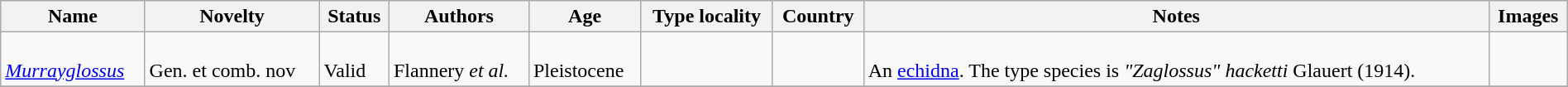<table class="wikitable sortable" align="center" width="100%">
<tr>
<th>Name</th>
<th>Novelty</th>
<th>Status</th>
<th>Authors</th>
<th>Age</th>
<th>Type locality</th>
<th>Country</th>
<th>Notes</th>
<th>Images</th>
</tr>
<tr>
<td><br><em><a href='#'>Murrayglossus</a></em></td>
<td><br>Gen. et comb. nov</td>
<td><br>Valid</td>
<td><br>Flannery <em>et al.</em></td>
<td><br>Pleistocene</td>
<td></td>
<td><br></td>
<td><br>An <a href='#'>echidna</a>. The type species is <em>"Zaglossus" hacketti</em> Glauert (1914).</td>
<td></td>
</tr>
<tr>
</tr>
</table>
